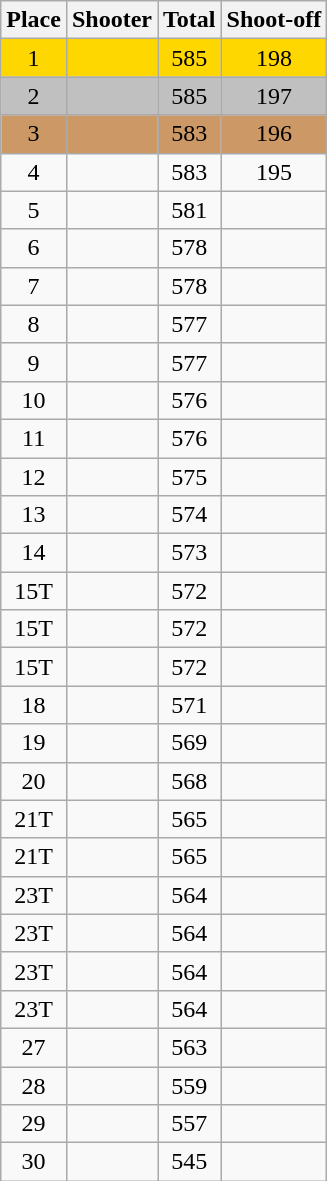<table class=wikitable style="text-align:center">
<tr>
<th>Place</th>
<th>Shooter</th>
<th>Total</th>
<th>Shoot-off</th>
</tr>
<tr align=center bgcolor=gold>
<td>1</td>
<td align=left></td>
<td>585</td>
<td>198</td>
</tr>
<tr align=center bgcolor=silver>
<td>2</td>
<td align=left></td>
<td>585</td>
<td>197</td>
</tr>
<tr align=center bgcolor=cc9966>
<td>3</td>
<td align=left></td>
<td>583</td>
<td>196</td>
</tr>
<tr>
<td>4</td>
<td align=left></td>
<td>583</td>
<td>195</td>
</tr>
<tr>
<td>5</td>
<td align=left></td>
<td>581</td>
<td></td>
</tr>
<tr>
<td>6</td>
<td align=left></td>
<td>578</td>
<td></td>
</tr>
<tr>
<td>7</td>
<td align=left></td>
<td>578</td>
<td></td>
</tr>
<tr>
<td>8</td>
<td align=left></td>
<td>577</td>
<td></td>
</tr>
<tr>
<td>9</td>
<td align=left></td>
<td>577</td>
<td></td>
</tr>
<tr>
<td>10</td>
<td align=left></td>
<td>576</td>
<td></td>
</tr>
<tr>
<td>11</td>
<td align=left></td>
<td>576</td>
<td></td>
</tr>
<tr>
<td>12</td>
<td align=left></td>
<td>575</td>
<td></td>
</tr>
<tr>
<td>13</td>
<td align=left></td>
<td>574</td>
<td></td>
</tr>
<tr>
<td>14</td>
<td align=left></td>
<td>573</td>
<td></td>
</tr>
<tr>
<td>15T</td>
<td align=left></td>
<td>572</td>
<td></td>
</tr>
<tr>
<td>15T</td>
<td align=left></td>
<td>572</td>
<td></td>
</tr>
<tr>
<td>15T</td>
<td align=left></td>
<td>572</td>
<td></td>
</tr>
<tr>
<td>18</td>
<td align=left></td>
<td>571</td>
<td></td>
</tr>
<tr>
<td>19</td>
<td align=left></td>
<td>569</td>
<td></td>
</tr>
<tr>
<td>20</td>
<td align=left></td>
<td>568</td>
<td></td>
</tr>
<tr>
<td>21T</td>
<td align=left></td>
<td>565</td>
<td></td>
</tr>
<tr>
<td>21T</td>
<td align=left></td>
<td>565</td>
<td></td>
</tr>
<tr>
<td>23T</td>
<td align=left></td>
<td>564</td>
<td></td>
</tr>
<tr>
<td>23T</td>
<td align=left></td>
<td>564</td>
<td></td>
</tr>
<tr>
<td>23T</td>
<td align=left></td>
<td>564</td>
<td></td>
</tr>
<tr>
<td>23T</td>
<td align=left></td>
<td>564</td>
<td></td>
</tr>
<tr>
<td>27</td>
<td align=left></td>
<td>563</td>
<td></td>
</tr>
<tr>
<td>28</td>
<td align=left></td>
<td>559</td>
<td></td>
</tr>
<tr>
<td>29</td>
<td align=left></td>
<td>557</td>
<td></td>
</tr>
<tr>
<td>30</td>
<td align=left></td>
<td>545</td>
<td></td>
</tr>
</table>
